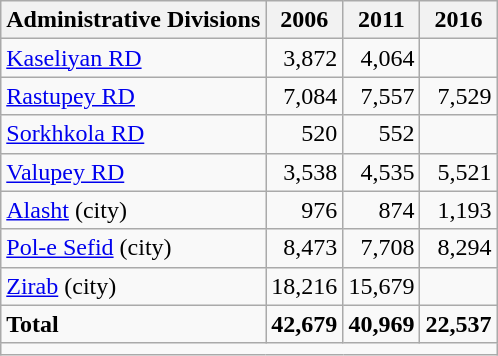<table class="wikitable">
<tr>
<th>Administrative Divisions</th>
<th>2006</th>
<th>2011</th>
<th>2016</th>
</tr>
<tr>
<td><a href='#'>Kaseliyan RD</a></td>
<td style="text-align: right;">3,872</td>
<td style="text-align: right;">4,064</td>
<td style="text-align: right;"></td>
</tr>
<tr>
<td><a href='#'>Rastupey RD</a></td>
<td style="text-align: right;">7,084</td>
<td style="text-align: right;">7,557</td>
<td style="text-align: right;">7,529</td>
</tr>
<tr>
<td><a href='#'>Sorkhkola RD</a></td>
<td style="text-align: right;">520</td>
<td style="text-align: right;">552</td>
<td style="text-align: right;"></td>
</tr>
<tr>
<td><a href='#'>Valupey RD</a></td>
<td style="text-align: right;">3,538</td>
<td style="text-align: right;">4,535</td>
<td style="text-align: right;">5,521</td>
</tr>
<tr>
<td><a href='#'>Alasht</a> (city)</td>
<td style="text-align: right;">976</td>
<td style="text-align: right;">874</td>
<td style="text-align: right;">1,193</td>
</tr>
<tr>
<td><a href='#'>Pol-e Sefid</a> (city)</td>
<td style="text-align: right;">8,473</td>
<td style="text-align: right;">7,708</td>
<td style="text-align: right;">8,294</td>
</tr>
<tr>
<td><a href='#'>Zirab</a> (city)</td>
<td style="text-align: right;">18,216</td>
<td style="text-align: right;">15,679</td>
<td style="text-align: right;"></td>
</tr>
<tr>
<td><strong>Total</strong></td>
<td style="text-align: right;"><strong>42,679</strong></td>
<td style="text-align: right;"><strong>40,969</strong></td>
<td style="text-align: right;"><strong>22,537</strong></td>
</tr>
<tr>
<td colspan=4></td>
</tr>
</table>
